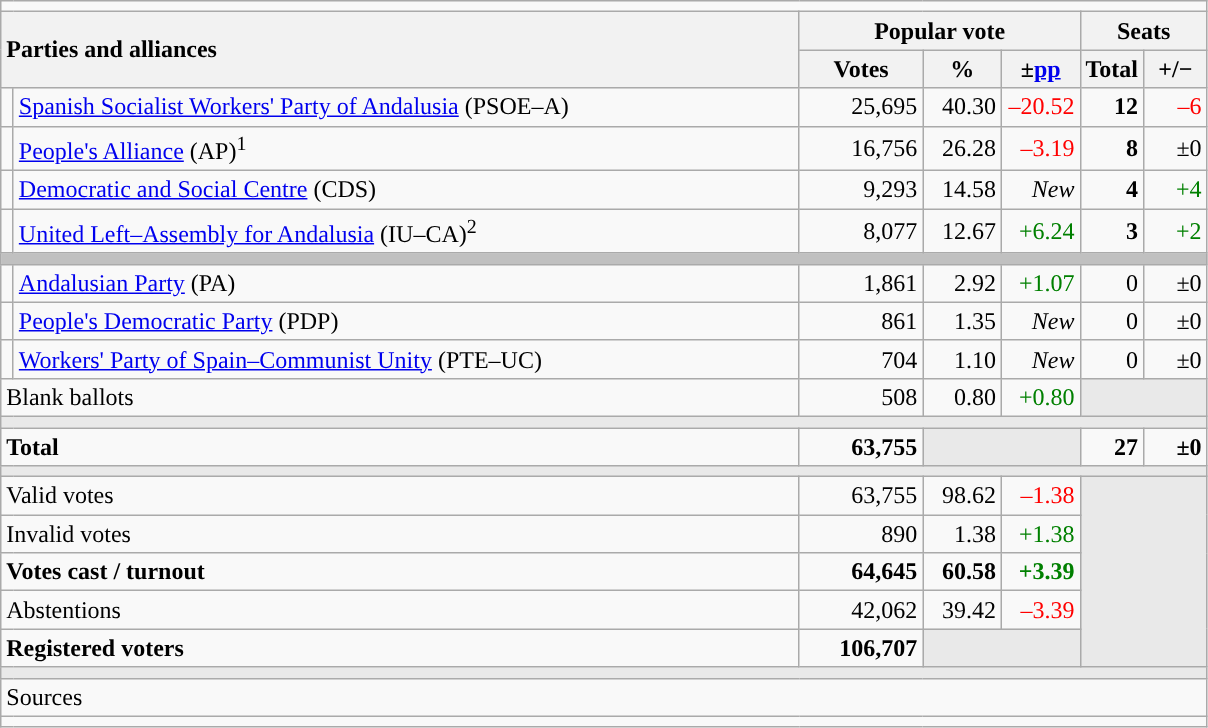<table class="wikitable" style="text-align:right;">
<tr>
<td colspan="7"></td>
</tr>
<tr>
<th style="text-align:left;" rowspan="2" colspan="2" width="525">Parties and alliances</th>
<th colspan="3">Popular vote</th>
<th colspan="2">Seats</th>
</tr>
<tr>
<th width="75">Votes</th>
<th width="45">%</th>
<th width="45">±<a href='#'>pp</a></th>
<th width="35">Total</th>
<th width="35">+/−</th>
</tr>
<tr>
<td width="1" style="color:inherit;background:"></td>
<td align="left"><a href='#'>Spanish Socialist Workers' Party of Andalusia</a> (PSOE–A)</td>
<td>25,695</td>
<td>40.30</td>
<td style="color:red;">–20.52</td>
<td><strong>12</strong></td>
<td style="color:red;">–6</td>
</tr>
<tr>
<td style="color:inherit;background:"></td>
<td align="left"><a href='#'>People's Alliance</a> (AP)<sup>1</sup></td>
<td>16,756</td>
<td>26.28</td>
<td style="color:red;">–3.19</td>
<td><strong>8</strong></td>
<td>±0</td>
</tr>
<tr>
<td style="color:inherit;background:"></td>
<td align="left"><a href='#'>Democratic and Social Centre</a> (CDS)</td>
<td>9,293</td>
<td>14.58</td>
<td><em>New</em></td>
<td><strong>4</strong></td>
<td style="color:green;">+4</td>
</tr>
<tr>
<td style="color:inherit;background:"></td>
<td align="left"><a href='#'>United Left–Assembly for Andalusia</a> (IU–CA)<sup>2</sup></td>
<td>8,077</td>
<td>12.67</td>
<td style="color:green;">+6.24</td>
<td><strong>3</strong></td>
<td style="color:green;">+2</td>
</tr>
<tr>
<td colspan="7" bgcolor="#C0C0C0"></td>
</tr>
<tr>
<td style="color:inherit;background:"></td>
<td align="left"><a href='#'>Andalusian Party</a> (PA)</td>
<td>1,861</td>
<td>2.92</td>
<td style="color:green;">+1.07</td>
<td>0</td>
<td>±0</td>
</tr>
<tr>
<td style="color:inherit;background:"></td>
<td align="left"><a href='#'>People's Democratic Party</a> (PDP)</td>
<td>861</td>
<td>1.35</td>
<td><em>New</em></td>
<td>0</td>
<td>±0</td>
</tr>
<tr>
<td style="color:inherit;background:"></td>
<td align="left"><a href='#'>Workers' Party of Spain–Communist Unity</a> (PTE–UC)</td>
<td>704</td>
<td>1.10</td>
<td><em>New</em></td>
<td>0</td>
<td>±0</td>
</tr>
<tr>
<td align="left" colspan="2">Blank ballots</td>
<td>508</td>
<td>0.80</td>
<td style="color:green;">+0.80</td>
<td bgcolor="#E9E9E9" colspan="2"></td>
</tr>
<tr>
<td colspan="7" bgcolor="#E9E9E9"></td>
</tr>
<tr style="font-weight:bold;">
<td align="left" colspan="2">Total</td>
<td>63,755</td>
<td bgcolor="#E9E9E9" colspan="2"></td>
<td>27</td>
<td>±0</td>
</tr>
<tr>
<td colspan="7" bgcolor="#E9E9E9"></td>
</tr>
<tr>
<td align="left" colspan="2">Valid votes</td>
<td>63,755</td>
<td>98.62</td>
<td style="color:red;">–1.38</td>
<td bgcolor="#E9E9E9" colspan="2" rowspan="5"></td>
</tr>
<tr>
<td align="left" colspan="2">Invalid votes</td>
<td>890</td>
<td>1.38</td>
<td style="color:green;">+1.38</td>
</tr>
<tr style="font-weight:bold;">
<td align="left" colspan="2">Votes cast / turnout</td>
<td>64,645</td>
<td>60.58</td>
<td style="color:green;">+3.39</td>
</tr>
<tr>
<td align="left" colspan="2">Abstentions</td>
<td>42,062</td>
<td>39.42</td>
<td style="color:red;">–3.39</td>
</tr>
<tr style="font-weight:bold;">
<td align="left" colspan="2">Registered voters</td>
<td>106,707</td>
<td bgcolor="#E9E9E9" colspan="2"></td>
</tr>
<tr>
<td colspan="7" bgcolor="#E9E9E9"></td>
</tr>
<tr>
<td align="left" colspan="7">Sources</td>
</tr>
<tr>
<td colspan="7" style="text-align:left; max-width:790px;"></td>
</tr>
</table>
